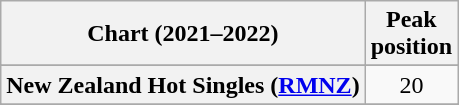<table class="wikitable sortable plainrowheaders" style="text-align:center">
<tr>
<th scope="col">Chart (2021–2022)</th>
<th scope="col">Peak<br>position</th>
</tr>
<tr>
</tr>
<tr>
</tr>
<tr>
</tr>
<tr>
</tr>
<tr>
</tr>
<tr>
<th scope="row">New Zealand Hot Singles (<a href='#'>RMNZ</a>)</th>
<td>20</td>
</tr>
<tr>
</tr>
<tr>
</tr>
</table>
